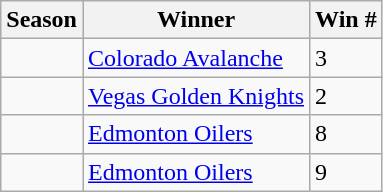<table class="wikitable">
<tr>
<th>Season</th>
<th>Winner</th>
<th>Win #</th>
</tr>
<tr>
<td></td>
<td><a href='#'>Colorado Avalanche</a> </td>
<td>3</td>
</tr>
<tr>
<td></td>
<td><a href='#'>Vegas Golden Knights</a> </td>
<td>2</td>
</tr>
<tr>
<td></td>
<td><a href='#'>Edmonton Oilers</a></td>
<td>8</td>
</tr>
<tr>
<td></td>
<td><a href='#'>Edmonton Oilers</a></td>
<td>9</td>
</tr>
</table>
